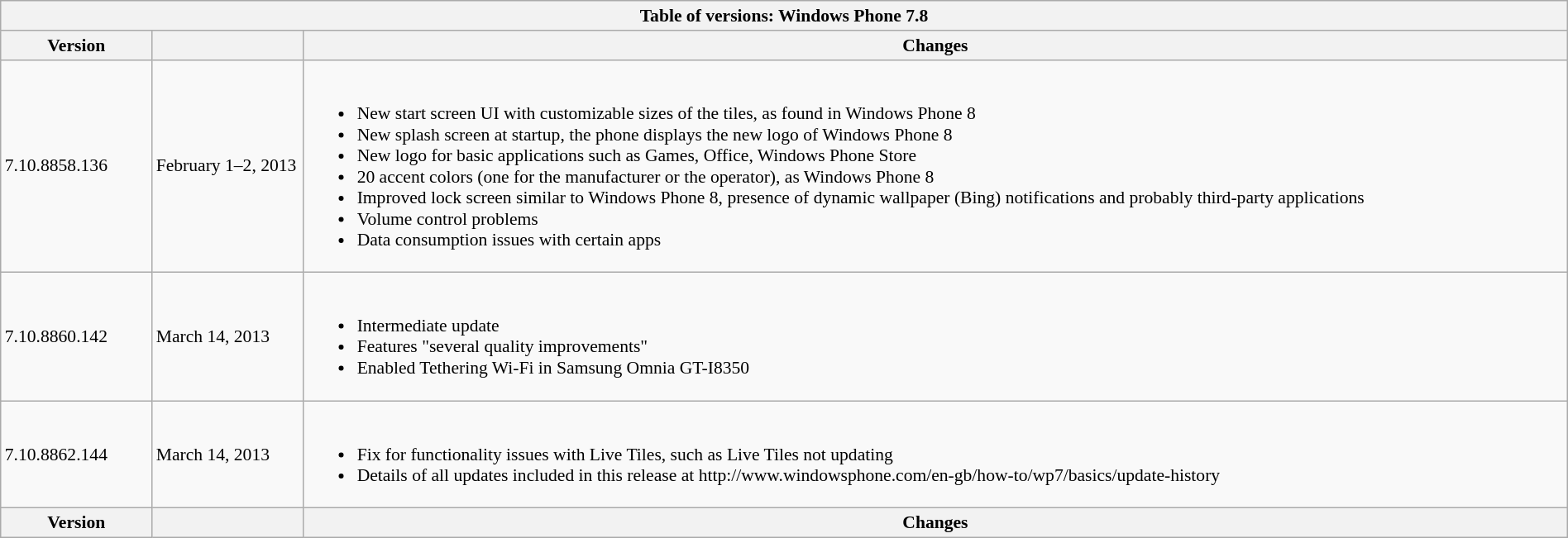<table class="wikitable collapsible collapsed"  style="width:100%; font-size:90%;">
<tr>
<th colspan="3">Table of versions: Windows Phone 7.8</th>
</tr>
<tr>
<th style="width:8em;">Version</th>
<th style="width:8em;"></th>
<th>Changes</th>
</tr>
<tr>
<td style="white-space:nowrap;">7.10.8858.136</td>
<td>February 1–2, 2013</td>
<td><br><ul><li>New start screen UI with customizable sizes of the tiles, as found in Windows Phone 8</li><li>New splash screen at startup, the phone displays the new logo of Windows Phone 8</li><li>New logo for basic applications such as Games, Office, Windows Phone Store</li><li>20 accent colors (one for the manufacturer or the operator), as Windows Phone 8</li><li>Improved lock screen similar to Windows Phone 8, presence of dynamic wallpaper (Bing) notifications and probably third-party applications</li><li>Volume control problems</li><li>Data consumption issues with certain apps</li></ul></td>
</tr>
<tr>
<td style="white-space:nowrap;">7.10.8860.142</td>
<td>March 14, 2013</td>
<td><br><ul><li>Intermediate update</li><li>Features "several quality improvements"</li><li>Enabled Tethering Wi-Fi in Samsung Omnia GT-I8350</li></ul></td>
</tr>
<tr>
<td style="white-space:nowrap;">7.10.8862.144</td>
<td>March 14, 2013</td>
<td><br><ul><li>Fix for functionality issues with Live Tiles, such as Live Tiles not updating</li><li>Details of all updates included in this release at http://www.windowsphone.com/en-gb/how-to/wp7/basics/update-history</li></ul></td>
</tr>
<tr class="sortbottom">
<th style="width:8em;">Version</th>
<th style="width:8em;"></th>
<th>Changes</th>
</tr>
</table>
